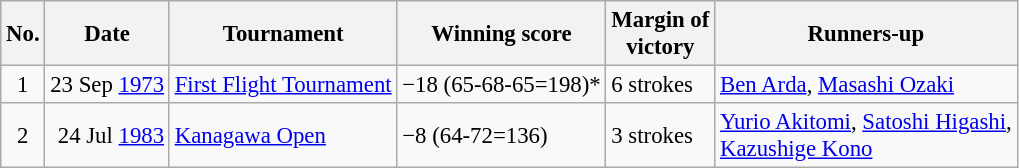<table class="wikitable" style="font-size:95%;">
<tr>
<th>No.</th>
<th>Date</th>
<th>Tournament</th>
<th>Winning score</th>
<th>Margin of<br>victory</th>
<th>Runners-up</th>
</tr>
<tr>
<td align=center>1</td>
<td align=right>23 Sep <a href='#'>1973</a></td>
<td><a href='#'>First Flight Tournament</a></td>
<td>−18 (65-68-65=198)*</td>
<td>6 strokes</td>
<td> <a href='#'>Ben Arda</a>,  <a href='#'>Masashi Ozaki</a></td>
</tr>
<tr>
<td align=center>2</td>
<td align=right>24 Jul <a href='#'>1983</a></td>
<td><a href='#'>Kanagawa Open</a></td>
<td>−8 (64-72=136)</td>
<td>3 strokes</td>
<td> <a href='#'>Yurio Akitomi</a>,  <a href='#'>Satoshi Higashi</a>,<br> <a href='#'>Kazushige Kono</a></td>
</tr>
</table>
